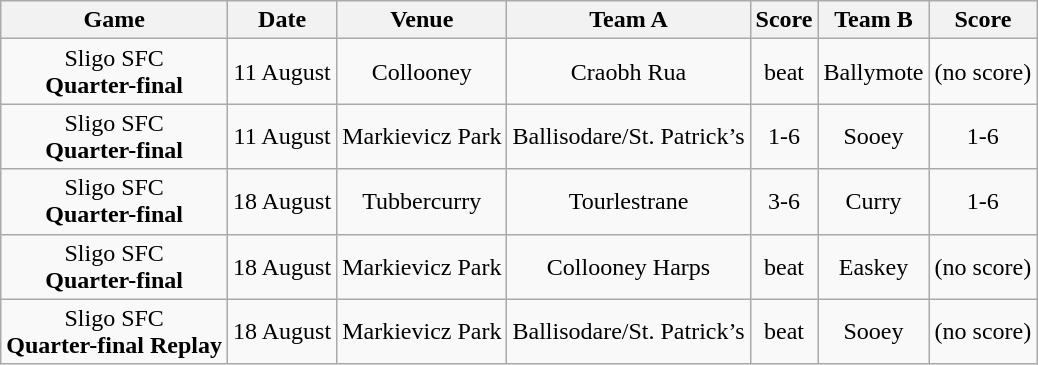<table class="wikitable">
<tr>
<th>Game</th>
<th>Date</th>
<th>Venue</th>
<th>Team A</th>
<th>Score</th>
<th>Team B</th>
<th>Score</th>
</tr>
<tr align="center">
<td>Sligo SFC<br><strong>Quarter-final</strong></td>
<td>11 August</td>
<td>Collooney</td>
<td>Craobh Rua</td>
<td>beat</td>
<td>Ballymote</td>
<td>(no score)</td>
</tr>
<tr align="center">
<td>Sligo SFC<br><strong>Quarter-final</strong></td>
<td>11 August</td>
<td>Markievicz Park</td>
<td>Ballisodare/St. Patrick’s</td>
<td>1-6</td>
<td>Sooey</td>
<td>1-6</td>
</tr>
<tr align="center">
<td>Sligo SFC<br><strong>Quarter-final</strong></td>
<td>18 August</td>
<td>Tubbercurry</td>
<td>Tourlestrane</td>
<td>3-6</td>
<td>Curry</td>
<td>1-6</td>
</tr>
<tr align="center">
<td>Sligo SFC<br><strong>Quarter-final</strong></td>
<td>18 August</td>
<td>Markievicz Park</td>
<td>Collooney Harps</td>
<td>beat</td>
<td>Easkey</td>
<td>(no score)</td>
</tr>
<tr align="center">
<td>Sligo SFC<br><strong>Quarter-final Replay</strong></td>
<td>18 August</td>
<td>Markievicz Park</td>
<td>Ballisodare/St. Patrick’s</td>
<td>beat</td>
<td>Sooey</td>
<td>(no score)</td>
</tr>
</table>
